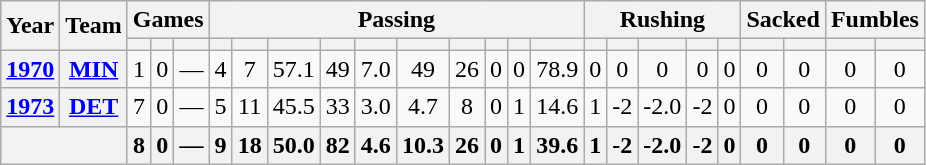<table class="wikitable" style="text-align:center">
<tr>
<th rowspan="2">Year</th>
<th rowspan="2">Team</th>
<th colspan="3">Games</th>
<th colspan="10">Passing</th>
<th colspan="5">Rushing</th>
<th colspan="2">Sacked</th>
<th colspan="2">Fumbles</th>
</tr>
<tr>
<th></th>
<th></th>
<th></th>
<th></th>
<th></th>
<th></th>
<th></th>
<th></th>
<th></th>
<th></th>
<th></th>
<th></th>
<th></th>
<th></th>
<th></th>
<th></th>
<th></th>
<th></th>
<th></th>
<th></th>
<th></th>
<th></th>
</tr>
<tr>
<th><a href='#'>1970</a></th>
<th><a href='#'>MIN</a></th>
<td>1</td>
<td>0</td>
<td>—</td>
<td>4</td>
<td>7</td>
<td>57.1</td>
<td>49</td>
<td>7.0</td>
<td>49</td>
<td>26</td>
<td>0</td>
<td>0</td>
<td>78.9</td>
<td>0</td>
<td>0</td>
<td>0</td>
<td>0</td>
<td>0</td>
<td>0</td>
<td>0</td>
<td>0</td>
<td>0</td>
</tr>
<tr>
<th><a href='#'>1973</a></th>
<th><a href='#'>DET</a></th>
<td>7</td>
<td>0</td>
<td>—</td>
<td>5</td>
<td>11</td>
<td>45.5</td>
<td>33</td>
<td>3.0</td>
<td>4.7</td>
<td>8</td>
<td>0</td>
<td>1</td>
<td>14.6</td>
<td>1</td>
<td>-2</td>
<td>-2.0</td>
<td>-2</td>
<td>0</td>
<td>0</td>
<td>0</td>
<td>0</td>
<td>0</td>
</tr>
<tr>
<th colspan="2"></th>
<th>8</th>
<th>0</th>
<th>—</th>
<th>9</th>
<th>18</th>
<th>50.0</th>
<th>82</th>
<th>4.6</th>
<th>10.3</th>
<th>26</th>
<th>0</th>
<th>1</th>
<th>39.6</th>
<th>1</th>
<th>-2</th>
<th>-2.0</th>
<th>-2</th>
<th>0</th>
<th>0</th>
<th>0</th>
<th>0</th>
<th>0</th>
</tr>
</table>
